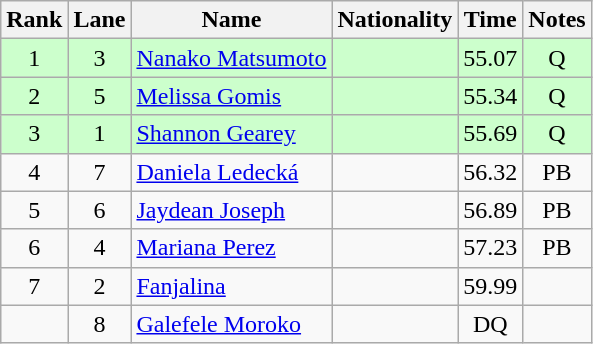<table class="wikitable sortable" style="text-align:center">
<tr>
<th>Rank</th>
<th>Lane</th>
<th>Name</th>
<th>Nationality</th>
<th>Time</th>
<th>Notes</th>
</tr>
<tr bgcolor=ccffcc>
<td>1</td>
<td>3</td>
<td align=left><a href='#'>Nanako Matsumoto</a></td>
<td align=left></td>
<td>55.07</td>
<td>Q</td>
</tr>
<tr bgcolor=ccffcc>
<td>2</td>
<td>5</td>
<td align=left><a href='#'>Melissa Gomis</a></td>
<td align=left></td>
<td>55.34</td>
<td>Q</td>
</tr>
<tr bgcolor=ccffcc>
<td>3</td>
<td>1</td>
<td align=left><a href='#'>Shannon Gearey</a></td>
<td align=left></td>
<td>55.69</td>
<td>Q</td>
</tr>
<tr>
<td>4</td>
<td>7</td>
<td align=left><a href='#'>Daniela Ledecká</a></td>
<td align=left></td>
<td>56.32</td>
<td>PB</td>
</tr>
<tr>
<td>5</td>
<td>6</td>
<td align=left><a href='#'>Jaydean Joseph</a></td>
<td align=left></td>
<td>56.89</td>
<td>PB</td>
</tr>
<tr>
<td>6</td>
<td>4</td>
<td align=left><a href='#'>Mariana Perez</a></td>
<td align=left></td>
<td>57.23</td>
<td>PB</td>
</tr>
<tr>
<td>7</td>
<td>2</td>
<td align=left><a href='#'>Fanjalina</a></td>
<td align=left></td>
<td>59.99</td>
<td></td>
</tr>
<tr>
<td></td>
<td>8</td>
<td align=left><a href='#'>Galefele Moroko</a></td>
<td align=left></td>
<td>DQ</td>
<td></td>
</tr>
</table>
